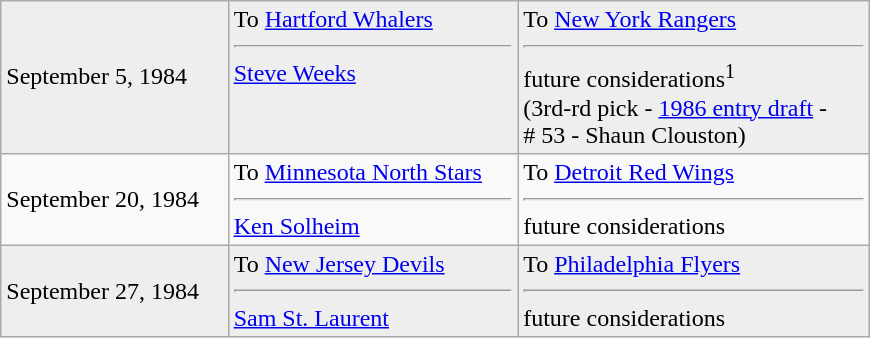<table class="wikitable" style="border:1px solid #999; width:580px;">
<tr style="background:#eee;">
<td>September 5, 1984</td>
<td valign="top">To <a href='#'>Hartford Whalers</a><hr><a href='#'>Steve Weeks</a></td>
<td valign="top">To <a href='#'>New York Rangers</a><hr>future considerations<sup>1</sup><br>(3rd-rd pick - <a href='#'>1986 entry draft</a> - <br># 53 - Shaun Clouston)</td>
</tr>
<tr>
<td>September 20, 1984</td>
<td valign="top">To <a href='#'>Minnesota North Stars</a><hr><a href='#'>Ken Solheim</a></td>
<td valign="top">To <a href='#'>Detroit Red Wings</a><hr>future considerations</td>
</tr>
<tr style="background:#eee;">
<td>September 27, 1984</td>
<td valign="top">To <a href='#'>New Jersey Devils</a><hr><a href='#'>Sam St. Laurent</a></td>
<td valign="top">To <a href='#'>Philadelphia Flyers</a><hr>future considerations</td>
</tr>
</table>
